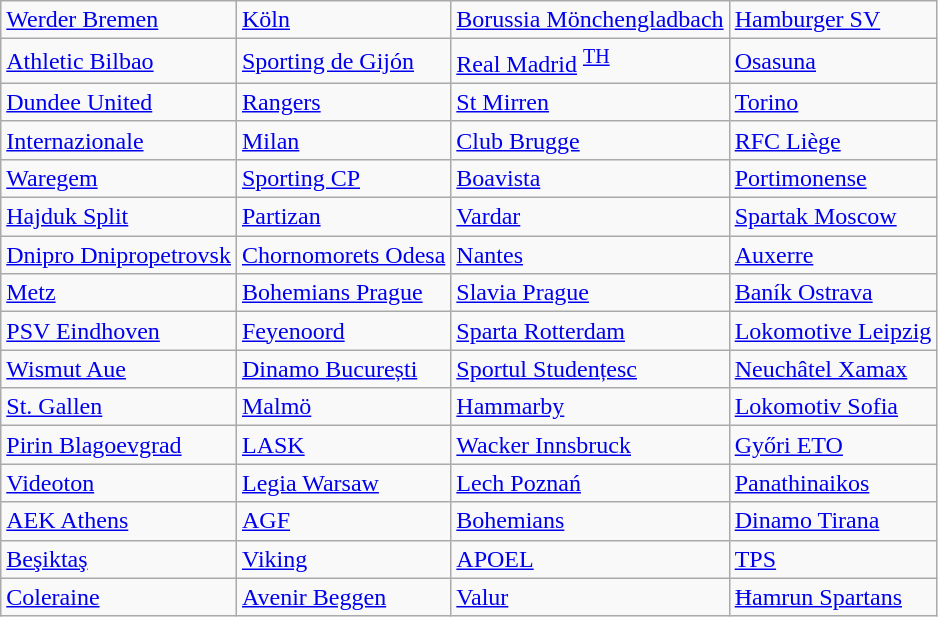<table class="wikitable">
<tr>
<td> <a href='#'>Werder Bremen</a> </td>
<td> <a href='#'>Köln</a> </td>
<td> <a href='#'>Borussia Mönchengladbach</a> </td>
<td> <a href='#'>Hamburger SV</a> </td>
</tr>
<tr>
<td> <a href='#'>Athletic Bilbao</a> </td>
<td> <a href='#'>Sporting de Gijón</a> </td>
<td> <a href='#'>Real Madrid</a> <sup><a href='#'>TH</a></sup></td>
<td> <a href='#'>Osasuna</a> </td>
</tr>
<tr>
<td> <a href='#'>Dundee United</a> </td>
<td> <a href='#'>Rangers</a> </td>
<td> <a href='#'>St Mirren</a> </td>
<td> <a href='#'>Torino</a> </td>
</tr>
<tr>
<td> <a href='#'>Internazionale</a> </td>
<td> <a href='#'>Milan</a> </td>
<td> <a href='#'>Club Brugge</a> </td>
<td> <a href='#'>RFC Liège</a> </td>
</tr>
<tr>
<td> <a href='#'>Waregem</a> </td>
<td> <a href='#'>Sporting CP</a> </td>
<td> <a href='#'>Boavista</a> </td>
<td> <a href='#'>Portimonense</a> </td>
</tr>
<tr>
<td> <a href='#'>Hajduk Split</a> </td>
<td> <a href='#'>Partizan</a> </td>
<td> <a href='#'>Vardar</a> </td>
<td> <a href='#'>Spartak Moscow</a> </td>
</tr>
<tr>
<td> <a href='#'>Dnipro Dnipropetrovsk</a> </td>
<td> <a href='#'>Chornomorets Odesa</a> </td>
<td> <a href='#'>Nantes</a> </td>
<td> <a href='#'>Auxerre</a> </td>
</tr>
<tr>
<td> <a href='#'>Metz</a> </td>
<td> <a href='#'>Bohemians Prague</a> </td>
<td> <a href='#'>Slavia Prague</a> </td>
<td> <a href='#'>Baník Ostrava</a> </td>
</tr>
<tr>
<td> <a href='#'>PSV Eindhoven</a> </td>
<td> <a href='#'>Feyenoord</a> </td>
<td> <a href='#'>Sparta Rotterdam</a> </td>
<td> <a href='#'>Lokomotive Leipzig</a> </td>
</tr>
<tr>
<td> <a href='#'>Wismut Aue</a> </td>
<td> <a href='#'>Dinamo București</a> </td>
<td> <a href='#'>Sportul Studențesc</a> </td>
<td> <a href='#'>Neuchâtel Xamax</a> </td>
</tr>
<tr>
<td> <a href='#'>St. Gallen</a> </td>
<td> <a href='#'>Malmö</a> </td>
<td> <a href='#'>Hammarby</a> </td>
<td> <a href='#'>Lokomotiv Sofia</a> </td>
</tr>
<tr>
<td> <a href='#'>Pirin Blagoevgrad</a> </td>
<td> <a href='#'>LASK</a> </td>
<td> <a href='#'>Wacker Innsbruck</a> </td>
<td> <a href='#'>Győri ETO</a> </td>
</tr>
<tr>
<td> <a href='#'>Videoton</a> </td>
<td> <a href='#'>Legia Warsaw</a> </td>
<td> <a href='#'>Lech Poznań</a> </td>
<td> <a href='#'>Panathinaikos</a> </td>
</tr>
<tr>
<td> <a href='#'>AEK Athens</a> </td>
<td> <a href='#'>AGF</a> </td>
<td> <a href='#'>Bohemians</a> </td>
<td> <a href='#'>Dinamo Tirana</a> </td>
</tr>
<tr>
<td> <a href='#'>Beşiktaş</a> </td>
<td> <a href='#'>Viking</a> </td>
<td> <a href='#'>APOEL</a> </td>
<td> <a href='#'>TPS</a> </td>
</tr>
<tr>
<td> <a href='#'>Coleraine</a> </td>
<td> <a href='#'>Avenir Beggen</a> </td>
<td> <a href='#'>Valur</a> </td>
<td> <a href='#'>Ħamrun Spartans</a> </td>
</tr>
</table>
